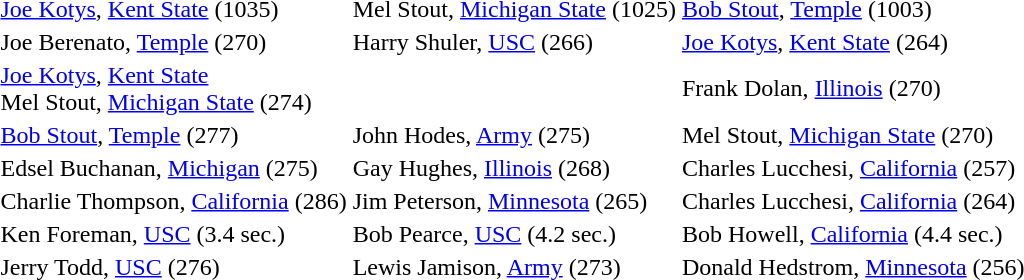<table>
<tr>
<th scope=row style="text-align:left"></th>
<td><a href='#'>Joe Kotys</a>, <a href='#'>Kent State</a> (1035)</td>
<td>Mel Stout, <a href='#'>Michigan State</a> (1025)</td>
<td><a href='#'>Bob Stout</a>, <a href='#'>Temple</a> (1003)</td>
</tr>
<tr>
<th scope=row style="text-align:left"></th>
<td>Joe Berenato, <a href='#'>Temple</a> (270)</td>
<td>Harry Shuler, <a href='#'>USC</a> (266)</td>
<td><a href='#'>Joe Kotys</a>, <a href='#'>Kent State</a> (264)</td>
</tr>
<tr>
<th scope=row style="text-align:left"></th>
<td><a href='#'>Joe Kotys</a>, <a href='#'>Kent State</a> <br> Mel Stout, <a href='#'>Michigan State</a> (274)</td>
<td></td>
<td>Frank Dolan, <a href='#'>Illinois</a> (270)</td>
</tr>
<tr>
<th scope=row style="text-align:left"></th>
<td><a href='#'>Bob Stout</a>, <a href='#'>Temple</a> (277)</td>
<td>John Hodes, <a href='#'>Army</a> (275)</td>
<td>Mel Stout, <a href='#'>Michigan State</a> (270)</td>
</tr>
<tr>
<th scope=row style="text-align:left"></th>
<td>Edsel Buchanan, <a href='#'>Michigan</a> (275)</td>
<td>Gay Hughes, <a href='#'>Illinois</a> (268)</td>
<td>Charles Lucchesi, <a href='#'>California</a> (257)</td>
</tr>
<tr>
<th scope=row style="text-align:left"></th>
<td>Charlie Thompson, <a href='#'>California</a> (286)</td>
<td>Jim Peterson, <a href='#'>Minnesota</a> (265)</td>
<td>Charles Lucchesi, <a href='#'>California</a> (264)</td>
</tr>
<tr>
<th scope=row style="text-align:left"></th>
<td>Ken Foreman, <a href='#'>USC</a> (3.4 sec.)</td>
<td>Bob Pearce, <a href='#'>USC</a> (4.2 sec.)</td>
<td>Bob Howell, <a href='#'>California</a> (4.4 sec.)</td>
</tr>
<tr>
<th scope=row style="text-align:left"></th>
<td>Jerry Todd, <a href='#'>USC</a> (276)</td>
<td>Lewis Jamison, <a href='#'>Army</a> (273)</td>
<td>Donald Hedstrom, <a href='#'>Minnesota</a> (256)</td>
</tr>
</table>
